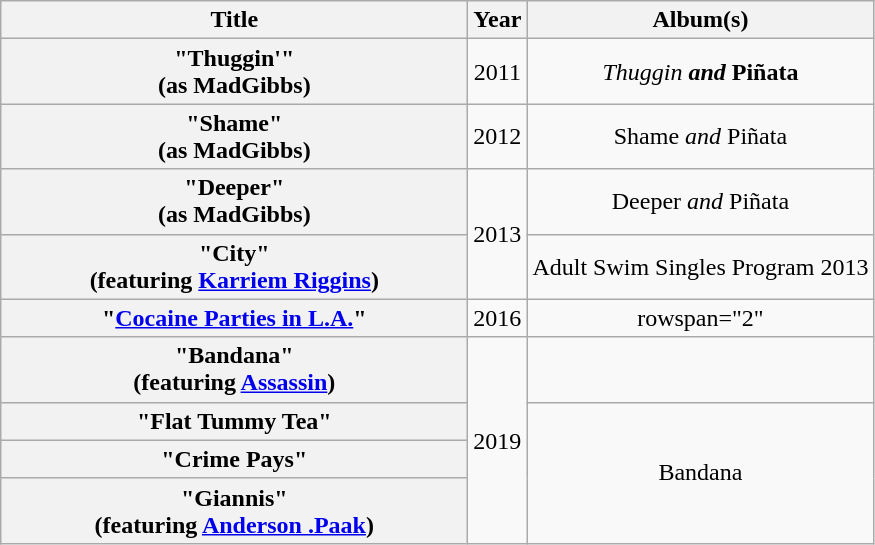<table class="wikitable plainrowheaders" style="text-align:center;">
<tr>
<th scope="col" style="width:19em;">Title</th>
<th scope="col">Year</th>
<th scope="col">Album(s)</th>
</tr>
<tr>
<th scope="row">"Thuggin'"<br><span>(as MadGibbs)</span></th>
<td>2011</td>
<td><em>Thuggin<strong> and </em>Piñata<em></td>
</tr>
<tr>
<th scope="row">"Shame"<br><span>(as MadGibbs)</span></th>
<td>2012</td>
<td></em>Shame<em> and </em>Piñata<em></td>
</tr>
<tr>
<th scope="row">"Deeper"<br><span>(as MadGibbs)</span></th>
<td rowspan="2">2013</td>
<td></em>Deeper<em> and </em>Piñata<em></td>
</tr>
<tr>
<th scope="row">"City"<br><span>(featuring <a href='#'>Karriem Riggins</a>)</span></th>
<td></em>Adult Swim Singles Program 2013<em></td>
</tr>
<tr>
<th scope="row">"<a href='#'>Cocaine Parties in L.A.</a>"</th>
<td>2016</td>
<td>rowspan="2" </td>
</tr>
<tr>
<th scope="row">"Bandana" <br><span>(featuring <a href='#'>Assassin</a>)</span></th>
<td rowspan="4">2019</td>
</tr>
<tr>
<th scope="row">"Flat Tummy Tea"</th>
<td rowspan="3"></em>Bandana<em></td>
</tr>
<tr>
<th scope="row">"Crime Pays"</th>
</tr>
<tr>
<th scope="row">"Giannis" <br><span>(featuring <a href='#'>Anderson .Paak</a>)</span></th>
</tr>
</table>
